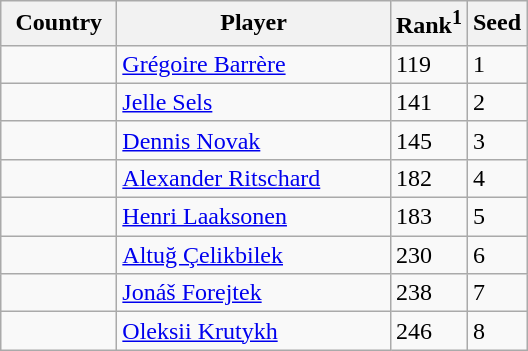<table class="sortable wikitable">
<tr>
<th width="70">Country</th>
<th width="175">Player</th>
<th>Rank<sup>1</sup></th>
<th>Seed</th>
</tr>
<tr>
<td></td>
<td><a href='#'>Grégoire Barrère</a></td>
<td>119</td>
<td>1</td>
</tr>
<tr>
<td></td>
<td><a href='#'>Jelle Sels</a></td>
<td>141</td>
<td>2</td>
</tr>
<tr>
<td></td>
<td><a href='#'>Dennis Novak</a></td>
<td>145</td>
<td>3</td>
</tr>
<tr>
<td></td>
<td><a href='#'>Alexander Ritschard</a></td>
<td>182</td>
<td>4</td>
</tr>
<tr>
<td></td>
<td><a href='#'>Henri Laaksonen</a></td>
<td>183</td>
<td>5</td>
</tr>
<tr>
<td></td>
<td><a href='#'>Altuğ Çelikbilek</a></td>
<td>230</td>
<td>6</td>
</tr>
<tr>
<td></td>
<td><a href='#'>Jonáš Forejtek</a></td>
<td>238</td>
<td>7</td>
</tr>
<tr>
<td></td>
<td><a href='#'>Oleksii Krutykh</a></td>
<td>246</td>
<td>8</td>
</tr>
</table>
